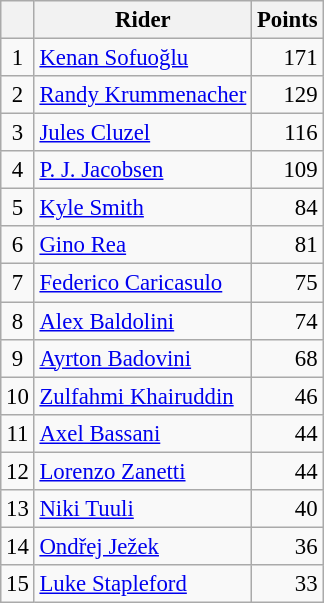<table class="wikitable" style="font-size: 95%;">
<tr>
<th></th>
<th>Rider</th>
<th>Points</th>
</tr>
<tr>
<td align=center>1</td>
<td> <a href='#'>Kenan Sofuoğlu</a></td>
<td align=right>171</td>
</tr>
<tr>
<td align=center>2</td>
<td> <a href='#'>Randy Krummenacher</a></td>
<td align=right>129</td>
</tr>
<tr>
<td align=center>3</td>
<td> <a href='#'>Jules Cluzel</a></td>
<td align=right>116</td>
</tr>
<tr>
<td align=center>4</td>
<td> <a href='#'>P. J. Jacobsen</a></td>
<td align=right>109</td>
</tr>
<tr>
<td align=center>5</td>
<td> <a href='#'>Kyle Smith</a></td>
<td align=right>84</td>
</tr>
<tr>
<td align=center>6</td>
<td> <a href='#'>Gino Rea</a></td>
<td align=right>81</td>
</tr>
<tr>
<td align=center>7</td>
<td> <a href='#'>Federico Caricasulo</a></td>
<td align=right>75</td>
</tr>
<tr>
<td align=center>8</td>
<td> <a href='#'>Alex Baldolini</a></td>
<td align=right>74</td>
</tr>
<tr>
<td align=center>9</td>
<td> <a href='#'>Ayrton Badovini</a></td>
<td align=right>68</td>
</tr>
<tr>
<td align=center>10</td>
<td> <a href='#'>Zulfahmi Khairuddin</a></td>
<td align=right>46</td>
</tr>
<tr>
<td align=center>11</td>
<td> <a href='#'>Axel Bassani</a></td>
<td align=right>44</td>
</tr>
<tr>
<td align=center>12</td>
<td> <a href='#'>Lorenzo Zanetti</a></td>
<td align=right>44</td>
</tr>
<tr>
<td align=center>13</td>
<td> <a href='#'>Niki Tuuli</a></td>
<td align=right>40</td>
</tr>
<tr>
<td align=center>14</td>
<td> <a href='#'>Ondřej Ježek</a></td>
<td align=right>36</td>
</tr>
<tr>
<td align=center>15</td>
<td> <a href='#'>Luke Stapleford</a></td>
<td align=right>33</td>
</tr>
</table>
